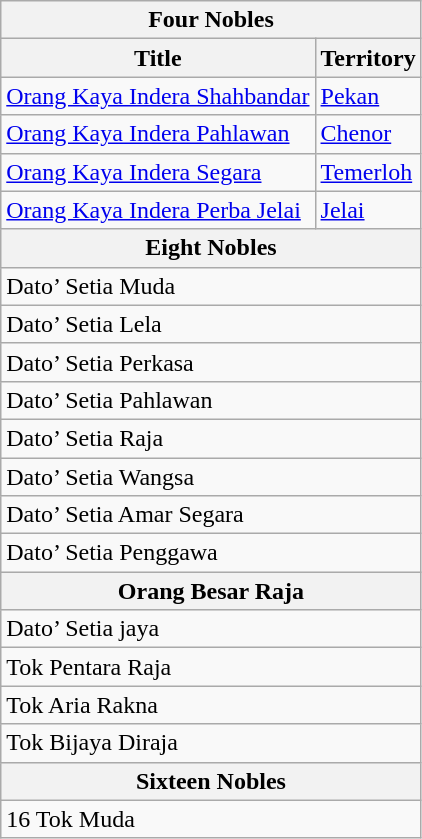<table class="wikitable">
<tr>
<th colspan="2">Four Nobles</th>
</tr>
<tr>
<th>Title</th>
<th>Territory</th>
</tr>
<tr>
<td><a href='#'>Orang Kaya Indera Shahbandar</a></td>
<td><a href='#'>Pekan</a></td>
</tr>
<tr>
<td><a href='#'>Orang Kaya Indera Pahlawan</a></td>
<td><a href='#'>Chenor</a></td>
</tr>
<tr>
<td><a href='#'>Orang Kaya Indera Segara</a></td>
<td><a href='#'>Temerloh</a></td>
</tr>
<tr>
<td><a href='#'>Orang Kaya Indera Perba Jelai</a></td>
<td><a href='#'>Jelai</a></td>
</tr>
<tr>
<th colspan="2">Eight Nobles</th>
</tr>
<tr>
<td colspan="2">Dato’ Setia Muda</td>
</tr>
<tr>
<td colspan="2">Dato’ Setia Lela</td>
</tr>
<tr>
<td colspan="2">Dato’ Setia Perkasa</td>
</tr>
<tr>
<td colspan="2">Dato’ Setia Pahlawan</td>
</tr>
<tr>
<td colspan="2">Dato’ Setia Raja</td>
</tr>
<tr>
<td colspan="2">Dato’ Setia Wangsa</td>
</tr>
<tr>
<td colspan="2">Dato’ Setia Amar Segara</td>
</tr>
<tr>
<td colspan="2">Dato’ Setia Penggawa</td>
</tr>
<tr>
<th colspan="2">Orang Besar Raja</th>
</tr>
<tr>
<td colspan="2">Dato’ Setia jaya</td>
</tr>
<tr>
<td colspan="2">Tok Pentara Raja</td>
</tr>
<tr>
<td colspan="2">Tok Aria Rakna</td>
</tr>
<tr>
<td colspan="2">Tok Bijaya Diraja</td>
</tr>
<tr>
<th colspan="2">Sixteen Nobles</th>
</tr>
<tr>
<td colspan="2">16 Tok Muda</td>
</tr>
</table>
